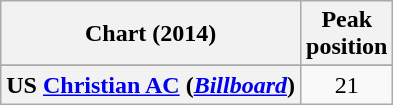<table class="wikitable sortable plainrowheaders" style="text-align:center">
<tr>
<th scope="col">Chart (2014)</th>
<th scope="col">Peak<br>position</th>
</tr>
<tr>
</tr>
<tr>
</tr>
<tr>
<th scope="row">US <a href='#'>Christian AC</a> (<em><a href='#'>Billboard</a></em>)</th>
<td style="text-align:center;">21</td>
</tr>
</table>
